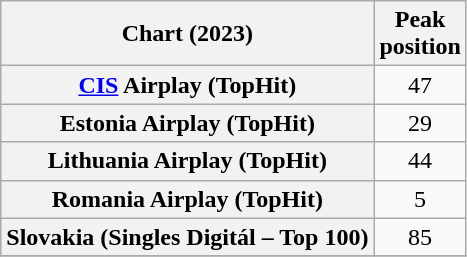<table class="wikitable plainrowheaders sortable" style="text-align:center">
<tr>
<th scope="col">Chart (2023)</th>
<th scope="col">Peak<br>position</th>
</tr>
<tr>
<th scope="row"><a href='#'>CIS</a> Airplay (TopHit)</th>
<td>47</td>
</tr>
<tr>
<th scope="row">Estonia Airplay (TopHit)</th>
<td>29</td>
</tr>
<tr>
<th scope="row">Lithuania Airplay (TopHit)</th>
<td>44</td>
</tr>
<tr>
<th scope="row">Romania Airplay (TopHit)</th>
<td>5</td>
</tr>
<tr>
<th scope="row">Slovakia (Singles Digitál – Top 100)</th>
<td>85</td>
</tr>
<tr>
</tr>
</table>
